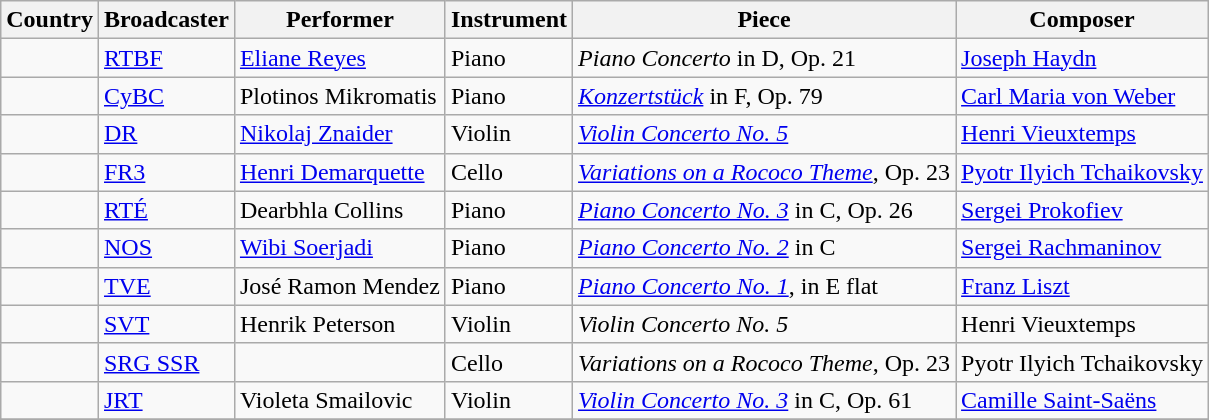<table class="wikitable" style="text-align: left;">
<tr>
<th>Country</th>
<th>Broadcaster</th>
<th>Performer</th>
<th>Instrument</th>
<th>Piece</th>
<th>Composer</th>
</tr>
<tr>
<td></td>
<td><a href='#'>RTBF</a></td>
<td><a href='#'>Eliane Reyes</a></td>
<td>Piano</td>
<td><em>Piano Concerto</em> in D, Op. 21</td>
<td><a href='#'>Joseph Haydn</a></td>
</tr>
<tr>
<td> </td>
<td><a href='#'>CyBC</a></td>
<td>Plotinos Mikromatis</td>
<td>Piano</td>
<td><em><a href='#'>Konzertstück</a></em> in F, Op. 79</td>
<td><a href='#'>Carl Maria von Weber</a></td>
</tr>
<tr>
<td></td>
<td><a href='#'>DR</a></td>
<td><a href='#'>Nikolaj Znaider</a></td>
<td>Violin</td>
<td><em><a href='#'>Violin Concerto No. 5</a></em></td>
<td><a href='#'>Henri Vieuxtemps</a></td>
</tr>
<tr>
<td></td>
<td><a href='#'>FR3</a></td>
<td><a href='#'>Henri Demarquette</a></td>
<td>Cello</td>
<td><em><a href='#'>Variations on a Rococo Theme</a></em>, Op. 23</td>
<td><a href='#'>Pyotr Ilyich Tchaikovsky</a></td>
</tr>
<tr>
<td></td>
<td><a href='#'>RTÉ</a></td>
<td>Dearbhla Collins</td>
<td>Piano</td>
<td><em><a href='#'>Piano Concerto No. 3</a></em> in C, Op. 26</td>
<td><a href='#'>Sergei Prokofiev</a></td>
</tr>
<tr>
<td></td>
<td><a href='#'>NOS</a></td>
<td><a href='#'>Wibi Soerjadi</a></td>
<td>Piano</td>
<td><em><a href='#'>Piano Concerto No. 2</a></em> in C</td>
<td><a href='#'>Sergei Rachmaninov</a></td>
</tr>
<tr>
<td></td>
<td><a href='#'>TVE</a></td>
<td>José Ramon Mendez</td>
<td>Piano</td>
<td><em><a href='#'>Piano Concerto No. 1</a></em>, in E flat</td>
<td><a href='#'>Franz Liszt</a></td>
</tr>
<tr>
<td></td>
<td><a href='#'>SVT</a></td>
<td>Henrik Peterson</td>
<td>Violin</td>
<td><em>Violin Concerto No. 5</em></td>
<td>Henri Vieuxtemps</td>
</tr>
<tr>
<td></td>
<td><a href='#'>SRG SSR</a></td>
<td></td>
<td>Cello</td>
<td><em>Variations on a Rococo Theme</em>, Op. 23</td>
<td>Pyotr Ilyich Tchaikovsky</td>
</tr>
<tr>
<td></td>
<td><a href='#'>JRT</a></td>
<td>Violeta Smailovic</td>
<td>Violin</td>
<td><em><a href='#'>Violin Concerto No. 3</a></em> in C, Op. 61</td>
<td><a href='#'>Camille Saint-Saëns</a></td>
</tr>
<tr>
</tr>
</table>
